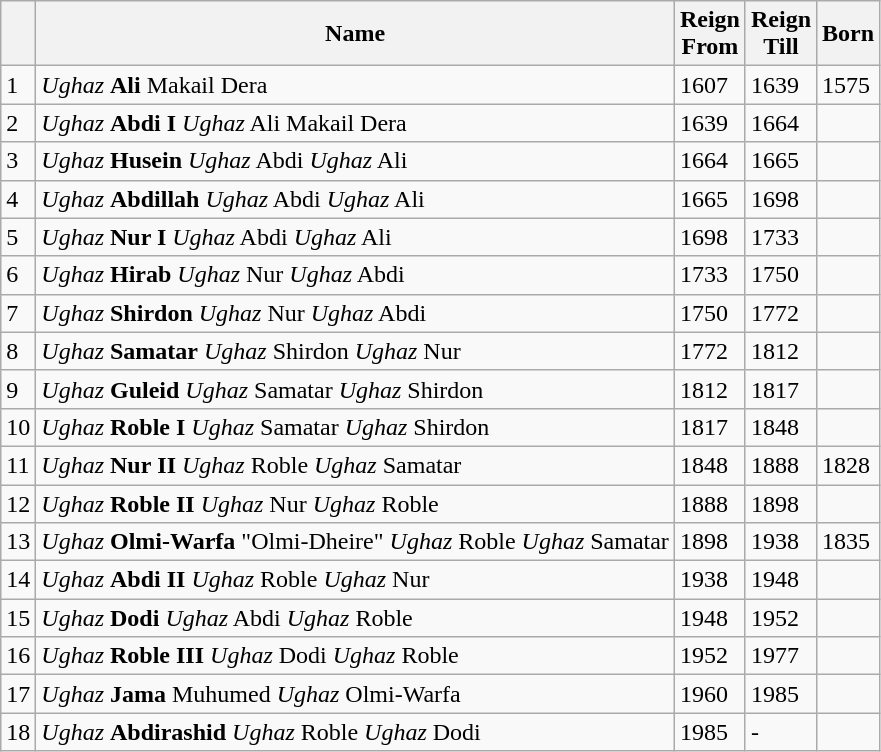<table class="wikitable">
<tr>
<th></th>
<th>Name</th>
<th>Reign<br>From</th>
<th>Reign<br>Till</th>
<th>Born</th>
</tr>
<tr>
<td>1</td>
<td style="white-space:nowrap"><em>Ughaz</em> <strong>Ali</strong> Makail Dera</td>
<td style="white-space:nowrap">1607</td>
<td>1639</td>
<td>1575</td>
</tr>
<tr>
<td>2</td>
<td style="white-space:nowrap"><em>Ughaz</em> <strong>Abdi I</strong> <em>Ughaz</em> Ali Makail Dera</td>
<td style="white-space:nowrap">1639</td>
<td>1664</td>
<td></td>
</tr>
<tr>
<td>3</td>
<td style="white-space:nowrap"><em>Ughaz</em> <strong>Husein</strong> <em>Ughaz</em> Abdi <em>Ughaz</em> Ali</td>
<td style="white-space:nowrap">1664</td>
<td>1665</td>
<td></td>
</tr>
<tr>
<td>4</td>
<td style="white-space:nowrap"><em>Ughaz</em> <strong>Abdillah</strong> <em>Ughaz</em> Abdi <em>Ughaz</em> Ali</td>
<td style="white-space:nowrap">1665</td>
<td>1698</td>
<td></td>
</tr>
<tr>
<td>5</td>
<td style="white-space:nowrap"><em>Ughaz</em> <strong>Nur I</strong> <em>Ughaz</em> Abdi <em>Ughaz</em> Ali</td>
<td style="white-space:nowrap">1698</td>
<td>1733</td>
<td></td>
</tr>
<tr>
<td>6</td>
<td style="white-space:nowrap"><em>Ughaz</em> <strong>Hirab</strong> <em>Ughaz</em> Nur <em>Ughaz</em> Abdi</td>
<td style="white-space:nowrap">1733</td>
<td>1750</td>
<td></td>
</tr>
<tr>
<td>7</td>
<td style="white-space:nowrap"><em>Ughaz</em> <strong>Shirdon</strong> <em>Ughaz</em> Nur <em>Ughaz</em> Abdi</td>
<td style="white-space:nowrap">1750</td>
<td>1772</td>
<td></td>
</tr>
<tr>
<td>8</td>
<td style="white-space:nowrap"><em>Ughaz</em> <strong>Samatar</strong> <em>Ughaz</em> Shirdon <em>Ughaz</em> Nur</td>
<td style="white-space:nowrap">1772</td>
<td>1812</td>
<td></td>
</tr>
<tr>
<td>9</td>
<td style="white-space:nowrap"><em>Ughaz</em> <strong>Guleid</strong> <em>Ughaz</em> Samatar <em>Ughaz</em> Shirdon</td>
<td style="white-space:nowrap">1812</td>
<td>1817</td>
<td></td>
</tr>
<tr>
<td>10</td>
<td style="white-space:nowrap"><em>Ughaz</em> <strong>Roble</strong> <strong>I</strong> <em>Ughaz</em> Samatar <em>Ughaz</em> Shirdon</td>
<td style="white-space:nowrap">1817</td>
<td>1848</td>
<td></td>
</tr>
<tr>
<td>11</td>
<td style="white-space:nowrap"><em>Ughaz</em> <strong>Nur</strong> <strong>II</strong> <em>Ughaz</em> Roble <em>Ughaz</em> Samatar</td>
<td style="white-space:nowrap">1848</td>
<td>1888</td>
<td>1828</td>
</tr>
<tr>
<td>12</td>
<td style="white-space:nowrap"><em>Ughaz</em> <strong>Roble II</strong> <em>Ughaz</em> Nur <em>Ughaz</em> Roble</td>
<td style="white-space:nowrap">1888</td>
<td>1898</td>
<td></td>
</tr>
<tr>
<td>13</td>
<td style="white-space:nowrap"><em>Ughaz</em> <strong>Olmi-Warfa</strong> "Olmi-Dheire" <em>Ughaz</em> Roble <em>Ughaz</em> Samatar</td>
<td style="white-space:nowrap">1898</td>
<td>1938</td>
<td>1835</td>
</tr>
<tr>
<td>14</td>
<td style="white-space:nowrap"><em>Ughaz</em> <strong>Abdi</strong> <strong>II</strong> <em>Ughaz</em> Roble <em>Ughaz</em> Nur</td>
<td style="white-space:nowrap">1938</td>
<td>1948</td>
<td></td>
</tr>
<tr>
<td>15</td>
<td style="white-space:nowrap"><em>Ughaz</em> <strong>Dodi</strong> <em>Ughaz</em> Abdi <em>Ughaz</em> Roble</td>
<td style="white-space:nowrap">1948</td>
<td>1952</td>
<td></td>
</tr>
<tr>
<td>16</td>
<td style="white-space:nowrap"><em>Ughaz</em> <strong>Roble III</strong> <em>Ughaz</em> Dodi <em>Ughaz</em> Roble</td>
<td style="white-space:nowrap">1952</td>
<td>1977</td>
<td></td>
</tr>
<tr>
<td>17</td>
<td style="white-space:nowrap"><em>Ughaz</em> <strong>Jama</strong> Muhumed <em>Ughaz</em> Olmi-Warfa</td>
<td style="white-space:nowrap">1960</td>
<td>1985</td>
<td></td>
</tr>
<tr>
<td>18</td>
<td><em>Ughaz</em> <strong>Abdirashid</strong> <em>Ughaz</em> Roble <em>Ughaz</em> Dodi</td>
<td>1985</td>
<td>-</td>
<td></td>
</tr>
</table>
